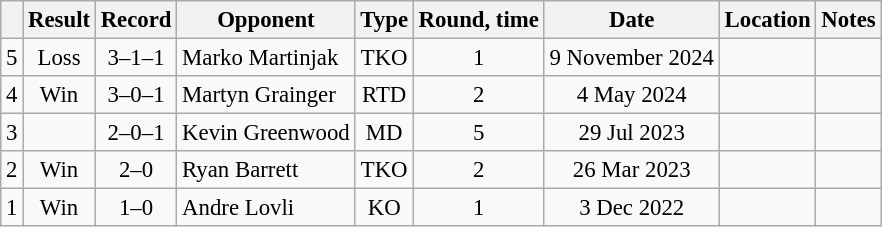<table class="wikitable" style="text-align:center; font-size:95%">
<tr>
<th></th>
<th>Result</th>
<th>Record</th>
<th>Opponent</th>
<th>Type</th>
<th>Round, time</th>
<th>Date</th>
<th>Location</th>
<th>Notes</th>
</tr>
<tr>
<td>5</td>
<td>Loss</td>
<td>3–1–1</td>
<td style="text-align:left;"> Marko Martinjak</td>
<td>TKO</td>
<td>1</td>
<td>9 November 2024</td>
<td style="text-align:left;"> </td>
<td style="text-align:left;"></td>
</tr>
<tr>
<td>4</td>
<td>Win</td>
<td>3–0–1</td>
<td style="text-align:left;"> Martyn Grainger</td>
<td>RTD</td>
<td>2</td>
<td>4 May 2024</td>
<td style="text-align:left;"> </td>
<td style="text-align:left;"></td>
</tr>
<tr>
<td>3</td>
<td></td>
<td>2–0–1</td>
<td style="text-align:left;"> Kevin Greenwood</td>
<td>MD</td>
<td>5</td>
<td>29 Jul 2023</td>
<td style="text-align:left;"> </td>
<td style="text-align:left;"></td>
</tr>
<tr>
<td>2</td>
<td>Win</td>
<td>2–0</td>
<td style="text-align:left;"> Ryan Barrett</td>
<td>TKO</td>
<td>2</td>
<td>26 Mar 2023</td>
<td style="text-align:left;"> </td>
<td style="text-align:left;"></td>
</tr>
<tr>
<td>1</td>
<td>Win</td>
<td>1–0</td>
<td style="text-align:left;"> Andre Lovli</td>
<td>KO</td>
<td>1</td>
<td>3 Dec 2022</td>
<td style="text-align:left;"> </td>
<td></td>
</tr>
</table>
